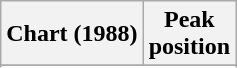<table class="wikitable sortable plainrowheaders">
<tr>
<th scope="col">Chart (1988)</th>
<th scope="col">Peak<br>position</th>
</tr>
<tr>
</tr>
<tr>
</tr>
</table>
